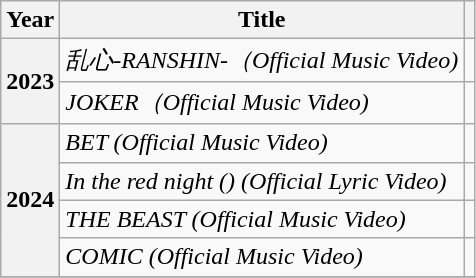<table class="wikitable">
<tr>
<th>Year</th>
<th>Title</th>
<th></th>
</tr>
<tr>
<th rowspan="2">2023</th>
<td><em>乱心-RANSHIN-（Official Music Video)</em></td>
<td></td>
</tr>
<tr>
<td><em>JOKER（Official Music Video)</em></td>
<td></td>
</tr>
<tr>
<th rowspan="4">2024</th>
<td><em>BET (Official Music Video)</em></td>
<td></td>
</tr>
<tr>
<td><em>In the red night () (Official Lyric Video)</em></td>
<td></td>
</tr>
<tr>
<td><em>THE BEAST (Official Music Video)</em></td>
<td></td>
</tr>
<tr>
<td><em>COMIC (Official Music Video)</em></td>
<td></td>
</tr>
<tr>
</tr>
</table>
